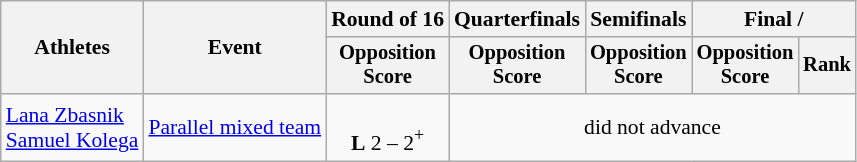<table class="wikitable" style="font-size:90%">
<tr>
<th rowspan="2">Athletes</th>
<th rowspan="2">Event</th>
<th>Round of 16</th>
<th>Quarterfinals</th>
<th>Semifinals</th>
<th colspan="2">Final / </th>
</tr>
<tr style="font-size:95%">
<th>Opposition<br>Score</th>
<th>Opposition<br>Score</th>
<th>Opposition<br>Score</th>
<th>Opposition<br>Score</th>
<th>Rank</th>
</tr>
<tr align=center>
<td align=left><a href='#'>Lana Zbasnik</a><br><a href='#'>Samuel Kolega</a></td>
<td align=left><a href='#'>Parallel mixed team</a></td>
<td><br><strong>L</strong> 2 – 2<sup>+</sup></td>
<td colspan=4>did not advance</td>
</tr>
</table>
